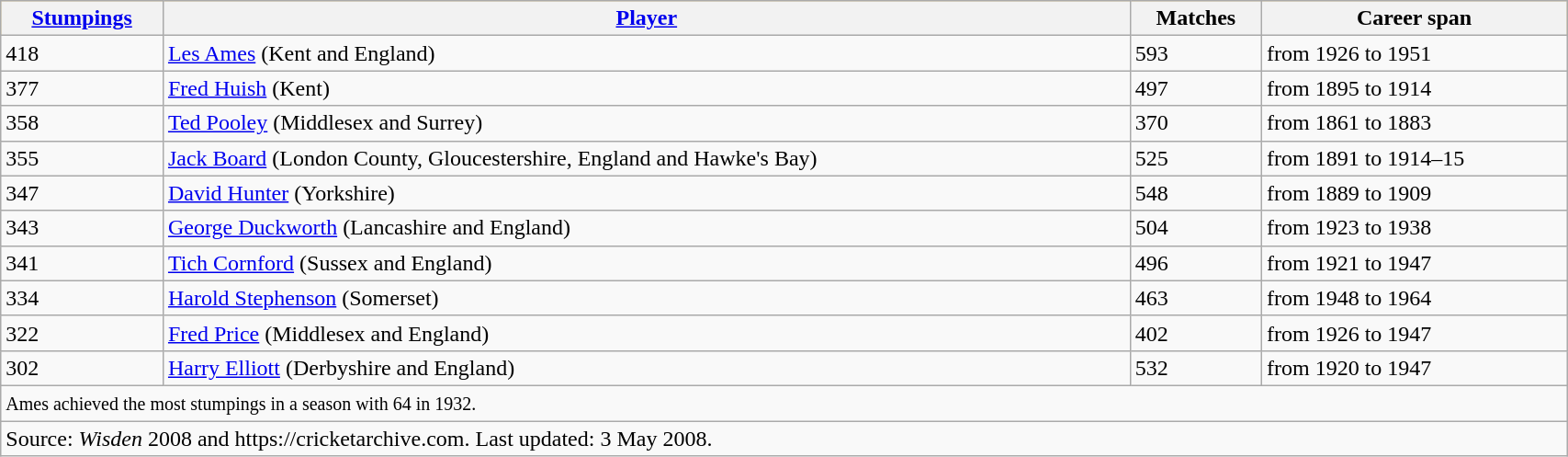<table class="wikitable" style="width:90%;">
<tr style="background:#fc6;">
<th><a href='#'>Stumpings</a></th>
<th><a href='#'>Player</a></th>
<th>Matches</th>
<th>Career span</th>
</tr>
<tr>
<td>418</td>
<td><a href='#'>Les Ames</a> (Kent and England)</td>
<td>593</td>
<td>from 1926 to 1951</td>
</tr>
<tr>
<td>377</td>
<td><a href='#'>Fred Huish</a> (Kent)</td>
<td>497</td>
<td>from 1895 to 1914</td>
</tr>
<tr>
<td>358</td>
<td><a href='#'>Ted Pooley</a> (Middlesex and Surrey)</td>
<td>370</td>
<td>from 1861 to 1883</td>
</tr>
<tr>
<td>355</td>
<td><a href='#'>Jack Board</a> (London County, Gloucestershire, England and Hawke's Bay)</td>
<td>525</td>
<td>from 1891 to 1914–15</td>
</tr>
<tr>
<td>347</td>
<td><a href='#'>David Hunter</a> (Yorkshire)</td>
<td>548</td>
<td>from 1889 to 1909</td>
</tr>
<tr>
<td>343</td>
<td><a href='#'>George Duckworth</a> (Lancashire and England)</td>
<td>504</td>
<td>from 1923 to 1938</td>
</tr>
<tr>
<td>341</td>
<td><a href='#'>Tich Cornford</a> (Sussex and England)</td>
<td>496</td>
<td>from 1921 to 1947</td>
</tr>
<tr>
<td>334</td>
<td><a href='#'>Harold Stephenson</a> (Somerset)</td>
<td>463</td>
<td>from 1948 to 1964</td>
</tr>
<tr>
<td>322</td>
<td><a href='#'>Fred Price</a> (Middlesex and England)</td>
<td>402</td>
<td>from 1926 to 1947</td>
</tr>
<tr>
<td>302</td>
<td><a href='#'>Harry Elliott</a> (Derbyshire and England)</td>
<td>532</td>
<td>from 1920 to 1947</td>
</tr>
<tr>
<td colspan=4><small>Ames achieved the most stumpings in a season with 64 in 1932.</small></td>
</tr>
<tr>
<td colspan=4>Source: <em>Wisden</em> 2008 and https://cricketarchive.com. Last updated: 3 May 2008.</td>
</tr>
</table>
